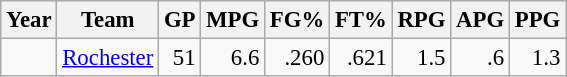<table class="wikitable sortable" style="font-size:95%; text-align:right;">
<tr>
<th>Year</th>
<th>Team</th>
<th>GP</th>
<th>MPG</th>
<th>FG%</th>
<th>FT%</th>
<th>RPG</th>
<th>APG</th>
<th>PPG</th>
</tr>
<tr>
<td style="text-align:left;"></td>
<td style="text-align:left;"><a href='#'>Rochester</a></td>
<td>51</td>
<td>6.6</td>
<td>.260</td>
<td>.621</td>
<td>1.5</td>
<td>.6</td>
<td>1.3</td>
</tr>
</table>
